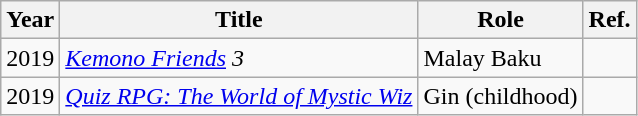<table class="wikitable sortable plainrowheaders">
<tr>
<th scope="col">Year</th>
<th scope="col">Title</th>
<th scope="col">Role</th>
<th scope="col" class="unsortable">Ref.</th>
</tr>
<tr>
<td>2019</td>
<td><em><a href='#'>Kemono Friends</a> 3</em></td>
<td>Malay Baku</td>
<td></td>
</tr>
<tr>
<td>2019</td>
<td><em><a href='#'>Quiz RPG: The World of Mystic Wiz</a></em></td>
<td>Gin (childhood)</td>
<td></td>
</tr>
</table>
